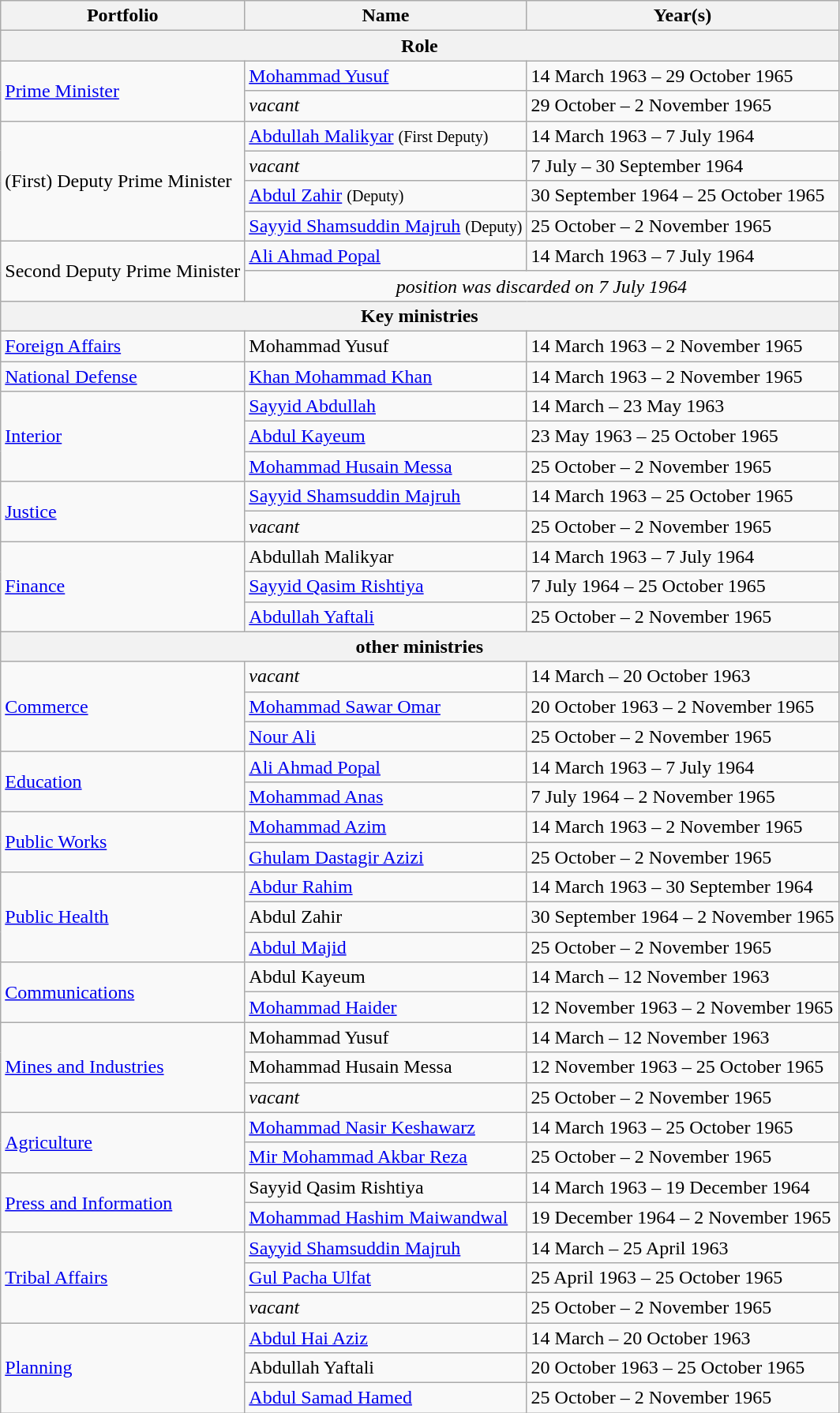<table class="wikitable sortable">
<tr>
<th>Portfolio</th>
<th>Name</th>
<th>Year(s)</th>
</tr>
<tr>
<th colspan="6"><strong>Role</strong></th>
</tr>
<tr>
<td rowspan="2"><a href='#'>Prime Minister</a></td>
<td><a href='#'>Mohammad Yusuf</a></td>
<td>14 March 1963 – 29 October 1965</td>
</tr>
<tr>
<td><em>vacant</em></td>
<td>29 October – 2 November 1965</td>
</tr>
<tr>
<td rowspan="4">(First) Deputy Prime Minister</td>
<td><a href='#'>Abdullah Malikyar</a> <small>(First Deputy)</small></td>
<td>14 March 1963 – 7 July 1964</td>
</tr>
<tr>
<td><em>vacant</em></td>
<td>7 July – 30 September 1964</td>
</tr>
<tr>
<td><a href='#'>Abdul Zahir</a> <small>(Deputy)</small></td>
<td>30 September 1964 – 25 October 1965</td>
</tr>
<tr>
<td><a href='#'>Sayyid Shamsuddin Majruh</a> <small>(Deputy)</small></td>
<td>25 October – 2 November 1965</td>
</tr>
<tr>
<td rowspan="2">Second Deputy Prime Minister</td>
<td><a href='#'>Ali Ahmad Popal</a></td>
<td>14 March 1963 – 7 July 1964</td>
</tr>
<tr>
<td colspan="2" style="text-align:center;"><em>position was discarded on 7 July 1964</em></td>
</tr>
<tr>
<th colspan="6"><strong>Key ministries</strong></th>
</tr>
<tr>
<td><a href='#'>Foreign Affairs</a></td>
<td>Mohammad Yusuf</td>
<td>14 March 1963 – 2 November 1965</td>
</tr>
<tr>
<td><a href='#'>National Defense</a></td>
<td><a href='#'>Khan Mohammad Khan</a></td>
<td>14 March 1963 – 2 November 1965</td>
</tr>
<tr>
<td rowspan="3"><a href='#'>Interior</a></td>
<td><a href='#'>Sayyid Abdullah</a></td>
<td>14 March – 23 May 1963</td>
</tr>
<tr>
<td><a href='#'>Abdul Kayeum</a></td>
<td>23 May 1963 – 25 October 1965</td>
</tr>
<tr>
<td><a href='#'>Mohammad Husain Messa</a></td>
<td>25 October – 2 November 1965</td>
</tr>
<tr>
<td rowspan="2"><a href='#'>Justice</a></td>
<td><a href='#'>Sayyid Shamsuddin Majruh</a></td>
<td>14 March 1963 – 25 October 1965</td>
</tr>
<tr>
<td><em>vacant</em></td>
<td>25 October – 2 November 1965</td>
</tr>
<tr>
<td rowspan="3"><a href='#'>Finance</a></td>
<td>Abdullah Malikyar</td>
<td>14 March 1963 – 7 July 1964</td>
</tr>
<tr>
<td><a href='#'>Sayyid Qasim Rishtiya</a></td>
<td>7 July 1964 – 25 October 1965</td>
</tr>
<tr>
<td><a href='#'>Abdullah Yaftali</a></td>
<td>25 October – 2 November 1965</td>
</tr>
<tr>
<th colspan="6"><strong>other ministries</strong></th>
</tr>
<tr>
<td rowspan="3"><a href='#'>Commerce</a></td>
<td><em>vacant</em></td>
<td>14 March – 20 October 1963</td>
</tr>
<tr>
<td><a href='#'>Mohammad Sawar Omar</a></td>
<td>20 October 1963 – 2 November 1965</td>
</tr>
<tr>
<td><a href='#'>Nour Ali</a></td>
<td>25 October – 2 November 1965</td>
</tr>
<tr>
<td rowspan="2"><a href='#'>Education</a></td>
<td><a href='#'>Ali Ahmad Popal</a></td>
<td>14 March 1963 – 7 July 1964</td>
</tr>
<tr>
<td><a href='#'>Mohammad Anas</a></td>
<td>7 July 1964 – 2 November 1965</td>
</tr>
<tr>
<td rowspan="2"><a href='#'>Public Works</a></td>
<td><a href='#'>Mohammad Azim</a></td>
<td>14 March 1963 – 2 November 1965</td>
</tr>
<tr>
<td><a href='#'>Ghulam Dastagir Azizi</a></td>
<td>25 October – 2 November 1965</td>
</tr>
<tr>
<td rowspan="3"><a href='#'>Public Health</a></td>
<td><a href='#'>Abdur Rahim</a></td>
<td>14 March 1963 – 30 September 1964</td>
</tr>
<tr>
<td>Abdul Zahir</td>
<td>30 September 1964 – 2 November 1965</td>
</tr>
<tr>
<td><a href='#'>Abdul Majid</a></td>
<td>25 October – 2 November 1965</td>
</tr>
<tr>
<td rowspan="2"><a href='#'>Communications</a></td>
<td>Abdul Kayeum</td>
<td>14 March – 12 November 1963</td>
</tr>
<tr>
<td><a href='#'>Mohammad Haider</a></td>
<td>12 November 1963 – 2 November 1965</td>
</tr>
<tr>
<td rowspan="3"><a href='#'>Mines and Industries</a></td>
<td>Mohammad Yusuf</td>
<td>14 March – 12 November 1963</td>
</tr>
<tr>
<td>Mohammad Husain Messa</td>
<td>12 November 1963 – 25 October 1965</td>
</tr>
<tr>
<td><em>vacant</em></td>
<td>25 October – 2 November 1965</td>
</tr>
<tr>
<td rowspan="2"><a href='#'>Agriculture</a></td>
<td><a href='#'>Mohammad Nasir Keshawarz</a></td>
<td>14 March 1963 – 25 October 1965</td>
</tr>
<tr>
<td><a href='#'>Mir Mohammad Akbar Reza</a></td>
<td>25 October – 2 November 1965</td>
</tr>
<tr>
<td rowspan="2"><a href='#'>Press and Information</a></td>
<td>Sayyid Qasim Rishtiya</td>
<td>14 March 1963 – 19 December 1964</td>
</tr>
<tr>
<td><a href='#'>Mohammad Hashim Maiwandwal</a></td>
<td>19 December 1964 – 2 November 1965</td>
</tr>
<tr>
<td rowspan="3"><a href='#'>Tribal Affairs</a></td>
<td><a href='#'>Sayyid Shamsuddin Majruh</a></td>
<td>14 March – 25 April 1963</td>
</tr>
<tr>
<td><a href='#'>Gul Pacha Ulfat</a></td>
<td>25 April 1963 – 25 October 1965</td>
</tr>
<tr>
<td><em>vacant</em></td>
<td>25 October – 2 November 1965</td>
</tr>
<tr>
<td rowspan="3"><a href='#'>Planning</a></td>
<td><a href='#'>Abdul Hai Aziz</a></td>
<td>14 March – 20 October 1963</td>
</tr>
<tr>
<td>Abdullah Yaftali</td>
<td>20 October 1963 – 25 October 1965</td>
</tr>
<tr>
<td><a href='#'>Abdul Samad Hamed</a></td>
<td>25 October – 2 November 1965</td>
</tr>
</table>
